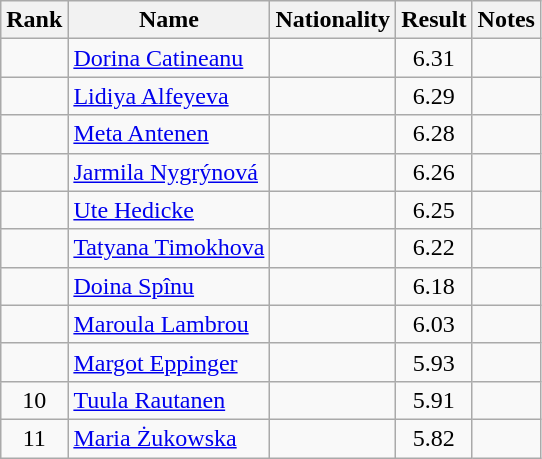<table class="wikitable sortable" style="text-align:center">
<tr>
<th>Rank</th>
<th>Name</th>
<th>Nationality</th>
<th>Result</th>
<th>Notes</th>
</tr>
<tr>
<td></td>
<td align="left"><a href='#'>Dorina Catineanu</a></td>
<td align=left></td>
<td>6.31</td>
<td></td>
</tr>
<tr>
<td></td>
<td align="left"><a href='#'>Lidiya Alfeyeva</a></td>
<td align=left></td>
<td>6.29</td>
<td></td>
</tr>
<tr>
<td></td>
<td align="left"><a href='#'>Meta Antenen</a></td>
<td align=left></td>
<td>6.28</td>
<td></td>
</tr>
<tr>
<td></td>
<td align="left"><a href='#'>Jarmila Nygrýnová</a></td>
<td align=left></td>
<td>6.26</td>
<td></td>
</tr>
<tr>
<td></td>
<td align="left"><a href='#'>Ute Hedicke</a></td>
<td align=left></td>
<td>6.25</td>
<td></td>
</tr>
<tr>
<td></td>
<td align="left"><a href='#'>Tatyana Timokhova</a></td>
<td align=left></td>
<td>6.22</td>
<td></td>
</tr>
<tr>
<td></td>
<td align="left"><a href='#'>Doina Spînu</a></td>
<td align=left></td>
<td>6.18</td>
<td></td>
</tr>
<tr>
<td></td>
<td align="left"><a href='#'>Maroula Lambrou</a></td>
<td align=left></td>
<td>6.03</td>
<td></td>
</tr>
<tr>
<td></td>
<td align="left"><a href='#'>Margot Eppinger</a></td>
<td align=left></td>
<td>5.93</td>
<td></td>
</tr>
<tr>
<td>10</td>
<td align="left"><a href='#'>Tuula Rautanen</a></td>
<td align=left></td>
<td>5.91</td>
<td></td>
</tr>
<tr>
<td>11</td>
<td align="left"><a href='#'>Maria Żukowska</a></td>
<td align=left></td>
<td>5.82</td>
<td></td>
</tr>
</table>
